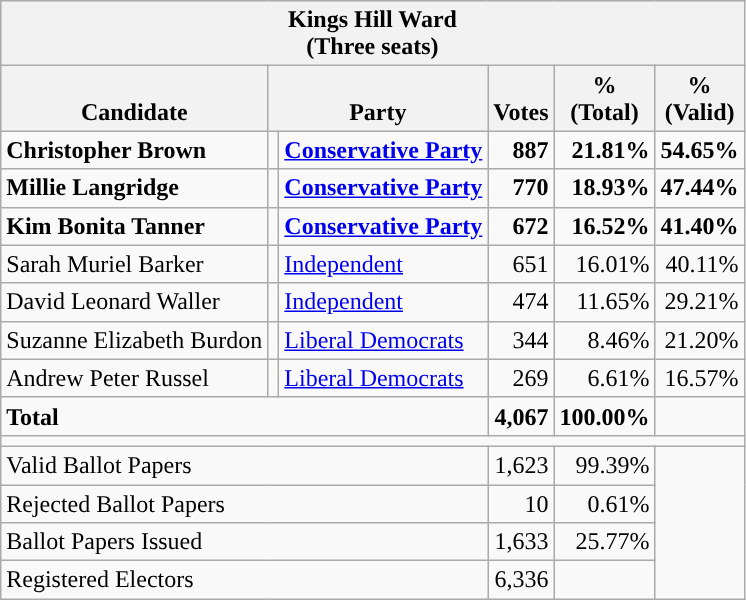<table class="wikitable" border="1" style="text-align:right; font-size:100%">
<tr>
<th align=center colspan=6>Kings Hill Ward<br>(Three seats)</th>
</tr>
<tr>
<th valign=bottom>Candidate</th>
<th valign=bottom colspan=2>Party</th>
<th valign=bottom>Votes</th>
<th>%<br>(Total)</th>
<th>%<br>(Valid)</th>
</tr>
<tr>
<td align=left><strong>Christopher Brown</strong></td>
<td style="background:"></td>
<td align=left><strong><a href='#'>Conservative Party</a></strong></td>
<td><strong>887</strong></td>
<td><strong>21.81%</strong></td>
<td><strong>54.65%</strong></td>
</tr>
<tr>
<td align=left><strong>Millie Langridge</strong></td>
<td style="background:"></td>
<td align=left><strong><a href='#'>Conservative Party</a></strong></td>
<td><strong>770</strong></td>
<td><strong>18.93%</strong></td>
<td><strong>47.44%</strong></td>
</tr>
<tr>
<td align=left><strong>Kim Bonita Tanner</strong></td>
<td style="background:"></td>
<td align=left><strong><a href='#'>Conservative Party</a></strong></td>
<td><strong>672</strong></td>
<td><strong>16.52%</strong></td>
<td><strong>41.40%</strong></td>
</tr>
<tr>
<td align=left>Sarah Muriel Barker</td>
<td style="background:"></td>
<td align=left><a href='#'>Independent</a></td>
<td>651</td>
<td>16.01%</td>
<td>40.11%</td>
</tr>
<tr>
<td align=left>David Leonard Waller</td>
<td style="background:"></td>
<td align=left><a href='#'>Independent</a></td>
<td>474</td>
<td>11.65%</td>
<td>29.21%</td>
</tr>
<tr>
<td align=left>Suzanne Elizabeth Burdon</td>
<td style="background:"></td>
<td align=left><a href='#'>Liberal Democrats</a></td>
<td>344</td>
<td>8.46%</td>
<td>21.20%</td>
</tr>
<tr>
<td align=left>Andrew Peter Russel</td>
<td style="background:"></td>
<td align=left><a href='#'>Liberal Democrats</a></td>
<td>269</td>
<td>6.61%</td>
<td>16.57%</td>
</tr>
<tr style="font-weight:bold">
<td align=left colspan=3>Total</td>
<td>4,067</td>
<td>100.00%</td>
<td></td>
</tr>
<tr>
<td align=left colspan=6></td>
</tr>
<tr>
<td align=left colspan=3>Valid Ballot Papers</td>
<td>1,623</td>
<td>99.39%</td>
<td rowspan=4></td>
</tr>
<tr>
<td align=left colspan=3>Rejected Ballot Papers</td>
<td>10</td>
<td>0.61%</td>
</tr>
<tr>
<td align=left colspan=3>Ballot Papers Issued</td>
<td>1,633</td>
<td>25.77%</td>
</tr>
<tr>
<td align=left colspan=3>Registered Electors</td>
<td>6,336</td>
<td></td>
</tr>
</table>
